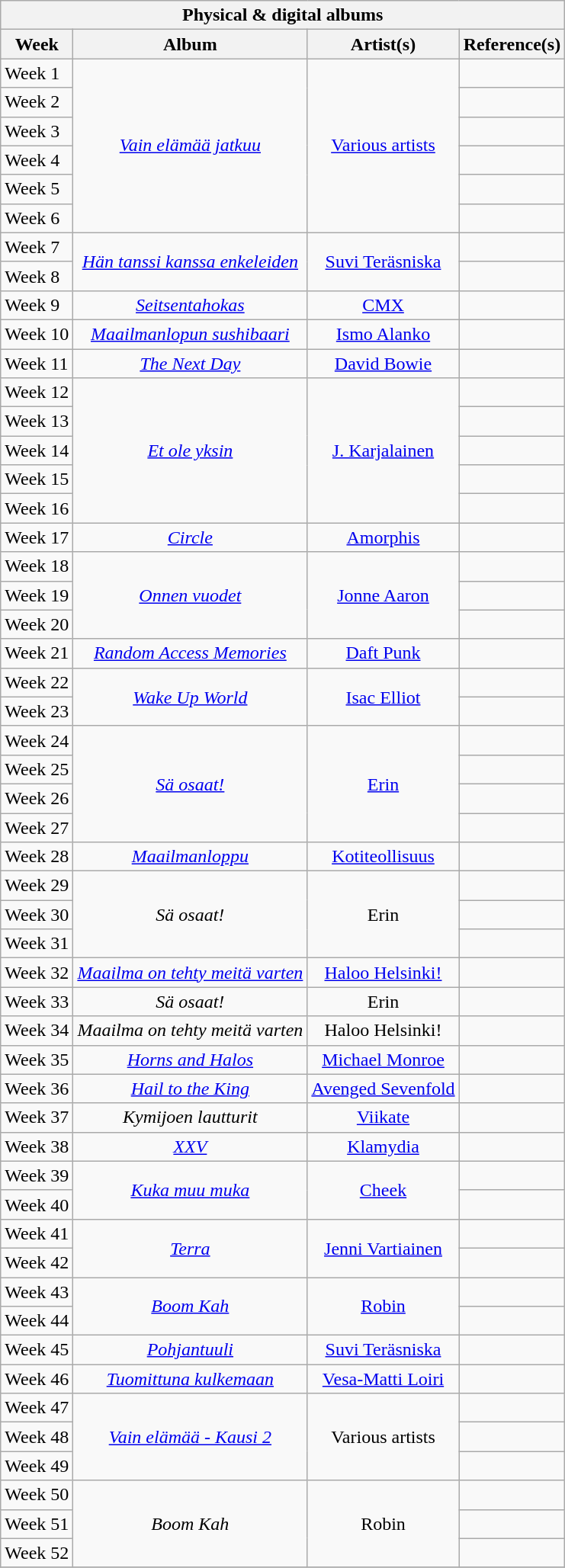<table class="wikitable">
<tr>
<th colspan="4">Physical & digital albums</th>
</tr>
<tr>
<th>Week</th>
<th>Album</th>
<th>Artist(s)</th>
<th>Reference(s)</th>
</tr>
<tr>
<td>Week 1</td>
<td style="text-align: center;" rowspan="6"><em><a href='#'>Vain elämää jatkuu</a></em></td>
<td style="text-align: center;" rowspan="6"><a href='#'>Various artists</a></td>
<td style="text-align: center;"></td>
</tr>
<tr>
<td>Week 2</td>
<td style="text-align: center;"></td>
</tr>
<tr>
<td>Week 3</td>
<td style="text-align: center;"></td>
</tr>
<tr>
<td>Week 4</td>
<td style="text-align: center;"></td>
</tr>
<tr>
<td>Week 5</td>
<td style="text-align: center;"></td>
</tr>
<tr>
<td>Week 6</td>
<td style="text-align: center;"></td>
</tr>
<tr>
<td>Week 7</td>
<td style="text-align: center;" rowspan="2"><em><a href='#'>Hän tanssi kanssa enkeleiden</a></em></td>
<td style="text-align: center;" rowspan="2"><a href='#'>Suvi Teräsniska</a></td>
<td style="text-align: center;"></td>
</tr>
<tr>
<td>Week 8</td>
<td style="text-align: center;"></td>
</tr>
<tr>
<td>Week 9</td>
<td style="text-align: center;" rowspan="1"><em><a href='#'>Seitsentahokas</a></em></td>
<td style="text-align: center;" rowspan="1"><a href='#'>CMX</a></td>
<td style="text-align: center;"></td>
</tr>
<tr>
<td>Week 10</td>
<td style="text-align: center;" rowspan="1"><em><a href='#'>Maailmanlopun sushibaari</a></em></td>
<td style="text-align: center;" rowspan="1"><a href='#'>Ismo Alanko</a></td>
<td style="text-align: center;"></td>
</tr>
<tr>
<td>Week 11</td>
<td style="text-align: center;" rowspan="1"><em><a href='#'>The Next Day</a></em></td>
<td style="text-align: center;" rowspan="1"><a href='#'>David Bowie</a></td>
<td style="text-align: center;"></td>
</tr>
<tr>
<td>Week 12</td>
<td style="text-align: center;" rowspan="5"><em><a href='#'>Et ole yksin</a></em></td>
<td style="text-align: center;" rowspan="5"><a href='#'>J. Karjalainen</a></td>
<td style="text-align: center;"></td>
</tr>
<tr>
<td>Week 13</td>
<td style="text-align: center;"></td>
</tr>
<tr>
<td>Week 14</td>
<td style="text-align: center;"></td>
</tr>
<tr>
<td>Week 15</td>
<td style="text-align: center;"></td>
</tr>
<tr>
<td>Week 16</td>
<td style="text-align: center;"></td>
</tr>
<tr>
<td>Week 17</td>
<td style="text-align: center;" rowspan="1"><em><a href='#'>Circle</a></em></td>
<td style="text-align: center;" rowspan="1"><a href='#'>Amorphis</a></td>
<td style="text-align: center;"></td>
</tr>
<tr>
<td>Week 18</td>
<td style="text-align: center;" rowspan="3"><em><a href='#'>Onnen vuodet</a></em></td>
<td style="text-align: center;" rowspan="3"><a href='#'>Jonne Aaron</a></td>
<td style="text-align: center;"></td>
</tr>
<tr>
<td>Week 19</td>
<td style="text-align: center;"></td>
</tr>
<tr>
<td>Week 20</td>
<td style="text-align: center;"></td>
</tr>
<tr>
<td>Week 21</td>
<td style="text-align: center;" rowspan="1"><em><a href='#'>Random Access Memories</a></em></td>
<td style="text-align: center;" rowspan="1"><a href='#'>Daft Punk</a></td>
<td style="text-align: center;"></td>
</tr>
<tr>
<td>Week 22</td>
<td style="text-align: center;" rowspan="2"><em><a href='#'>Wake Up World</a></em></td>
<td style="text-align: center;" rowspan="2"><a href='#'>Isac Elliot</a></td>
<td style="text-align: center;"></td>
</tr>
<tr>
<td>Week 23</td>
<td style="text-align: center;"></td>
</tr>
<tr>
<td>Week 24</td>
<td style="text-align: center;" rowspan="4"><em><a href='#'>Sä osaat!</a></em></td>
<td style="text-align: center;" rowspan="4"><a href='#'>Erin</a></td>
<td style="text-align: center;"></td>
</tr>
<tr>
<td>Week 25</td>
<td style="text-align: center;"></td>
</tr>
<tr>
<td>Week 26</td>
<td style="text-align: center;"></td>
</tr>
<tr>
<td>Week 27</td>
<td style="text-align: center;"></td>
</tr>
<tr>
<td>Week 28</td>
<td style="text-align: center;" rowspan="1"><em><a href='#'>Maailmanloppu</a></em></td>
<td style="text-align: center;" rowspan="1"><a href='#'>Kotiteollisuus</a></td>
<td style="text-align: center;"></td>
</tr>
<tr>
<td>Week 29</td>
<td style="text-align: center;" rowspan="3"><em>Sä osaat!</em></td>
<td style="text-align: center;" rowspan="3">Erin</td>
<td style="text-align: center;"></td>
</tr>
<tr>
<td>Week 30</td>
<td style="text-align: center;"></td>
</tr>
<tr>
<td>Week 31</td>
<td style="text-align: center;"></td>
</tr>
<tr>
<td>Week 32</td>
<td style="text-align: center;" rowspan="1"><em><a href='#'>Maailma on tehty meitä varten</a></em></td>
<td style="text-align: center;" rowspan="1"><a href='#'>Haloo Helsinki!</a></td>
<td style="text-align: center;"></td>
</tr>
<tr>
<td>Week 33</td>
<td style="text-align: center;" rowspan="1"><em>Sä osaat!</em></td>
<td style="text-align: center;" rowspan="1">Erin</td>
<td style="text-align: center;"></td>
</tr>
<tr>
<td>Week 34</td>
<td style="text-align: center;" rowspan="1"><em>Maailma on tehty meitä varten</em></td>
<td style="text-align: center;" rowspan="1">Haloo Helsinki!</td>
<td style="text-align: center;"></td>
</tr>
<tr>
<td>Week 35</td>
<td style="text-align: center;" rowspan="1"><em><a href='#'>Horns and Halos</a></em></td>
<td style="text-align: center;" rowspan="1"><a href='#'>Michael Monroe</a></td>
<td style="text-align: center;"></td>
</tr>
<tr>
<td>Week 36</td>
<td style="text-align: center;" rowspan="1"><em><a href='#'>Hail to the King</a></em></td>
<td style="text-align: center;" rowspan="1"><a href='#'>Avenged Sevenfold</a></td>
<td style="text-align: center;"></td>
</tr>
<tr>
<td>Week 37</td>
<td style="text-align: center;" rowspan="1"><em>Kymijoen lautturit</em></td>
<td style="text-align: center;" rowspan="1"><a href='#'>Viikate</a></td>
<td style="text-align: center;"></td>
</tr>
<tr>
<td>Week 38</td>
<td style="text-align: center;" rowspan="1"><em><a href='#'>XXV</a></em></td>
<td style="text-align: center;" rowspan="1"><a href='#'>Klamydia</a></td>
<td style="text-align: center;"></td>
</tr>
<tr>
<td>Week 39</td>
<td style="text-align: center;" rowspan="2"><em><a href='#'>Kuka muu muka</a></em></td>
<td style="text-align: center;" rowspan="2"><a href='#'>Cheek</a></td>
<td style="text-align: center;"></td>
</tr>
<tr>
<td>Week 40</td>
<td style="text-align: center;"></td>
</tr>
<tr>
<td>Week 41</td>
<td style="text-align: center;" rowspan="2"><em><a href='#'>Terra</a></em></td>
<td style="text-align: center;" rowspan="2"><a href='#'>Jenni Vartiainen</a></td>
<td style="text-align: center;"></td>
</tr>
<tr>
<td>Week 42</td>
<td style="text-align: center;"></td>
</tr>
<tr>
<td>Week 43</td>
<td style="text-align: center;" rowspan="2"><em><a href='#'>Boom Kah</a></em></td>
<td style="text-align: center;" rowspan="2"><a href='#'>Robin</a></td>
<td style="text-align: center;"></td>
</tr>
<tr>
<td>Week 44</td>
<td style="text-align: center;"></td>
</tr>
<tr>
<td>Week 45</td>
<td style="text-align: center;" rowspan="1"><em><a href='#'>Pohjantuuli</a></em></td>
<td style="text-align: center;" rowspan="1"><a href='#'>Suvi Teräsniska</a></td>
<td style="text-align: center;"></td>
</tr>
<tr>
<td>Week 46</td>
<td style="text-align: center;" rowspan="1"><em><a href='#'>Tuomittuna kulkemaan</a></em></td>
<td style="text-align: center;" rowspan="1"><a href='#'>Vesa-Matti Loiri</a></td>
<td style="text-align: center;"></td>
</tr>
<tr>
<td>Week 47</td>
<td style="text-align: center;" rowspan="3"><em><a href='#'>Vain elämää - Kausi 2</a></em></td>
<td style="text-align: center;" rowspan="3">Various artists</td>
<td style="text-align: center;"></td>
</tr>
<tr>
<td>Week 48</td>
<td style="text-align: center;"></td>
</tr>
<tr>
<td>Week 49</td>
<td style="text-align: center;"></td>
</tr>
<tr>
<td>Week 50</td>
<td style="text-align: center;" rowspan="3"><em>Boom Kah</em></td>
<td style="text-align: center;" rowspan="3">Robin</td>
<td style="text-align: center;"></td>
</tr>
<tr>
<td>Week 51</td>
<td style="text-align: center;"></td>
</tr>
<tr>
<td>Week 52</td>
<td style="text-align: center;"></td>
</tr>
<tr>
</tr>
</table>
